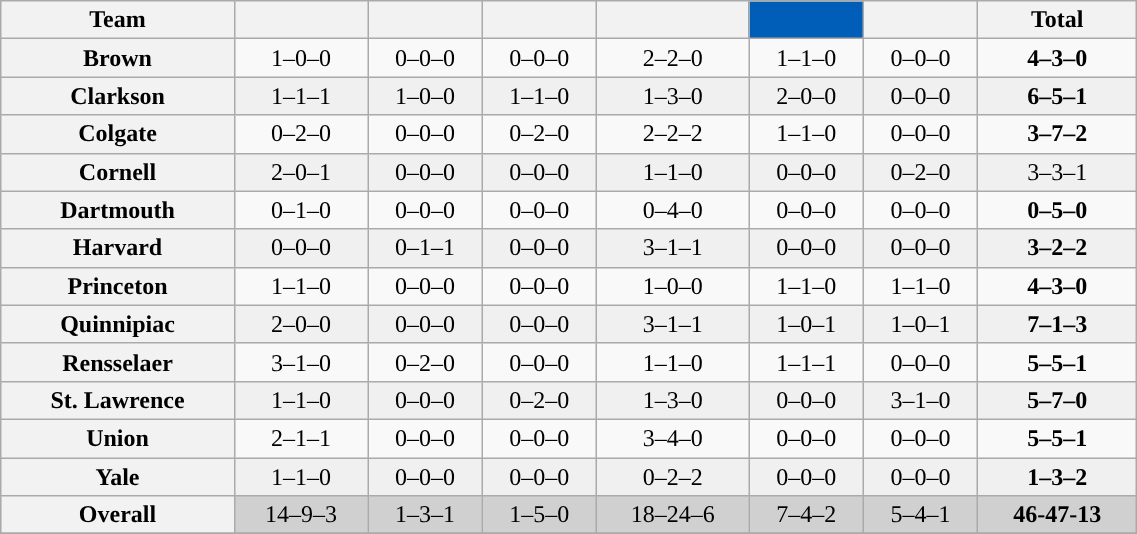<table class="wikitable" style="text-align: center; "width=60%">
<tr>
<th>Team</th>
<th><a href='#'></a></th>
<th><a href='#'></a></th>
<th><a href='#'></a></th>
<th><a href='#'></a></th>
<th style="color:white; background:#005EB8"><a href='#'></a></th>
<th><a href='#'></a></th>
<th>Total</th>
</tr>
<tr>
<th>Brown</th>
<td>1–0–0</td>
<td>0–0–0</td>
<td>0–0–0</td>
<td>2–2–0</td>
<td>1–1–0</td>
<td>0–0–0</td>
<td><strong>4–3–0</strong></td>
</tr>
<tr bgcolor=f0f0f0>
<th>Clarkson</th>
<td>1–1–1</td>
<td>1–0–0</td>
<td>1–1–0</td>
<td>1–3–0</td>
<td>2–0–0</td>
<td>0–0–0</td>
<td><strong>6–5–1</strong></td>
</tr>
<tr>
<th>Colgate</th>
<td>0–2–0</td>
<td>0–0–0</td>
<td>0–2–0</td>
<td>2–2–2</td>
<td>1–1–0</td>
<td>0–0–0</td>
<td><strong>3–7–2</strong></td>
</tr>
<tr bgcolor=f0f0f0>
<th>Cornell</th>
<td>2–0–1</td>
<td>0–0–0</td>
<td>0–0–0</td>
<td>1–1–0</td>
<td>0–0–0</td>
<td>0–2–0</td>
<td>3–3–1</td>
</tr>
<tr>
<th>Dartmouth</th>
<td>0–1–0</td>
<td>0–0–0</td>
<td>0–0–0</td>
<td>0–4–0</td>
<td>0–0–0</td>
<td>0–0–0</td>
<td><strong>0–5–0</strong></td>
</tr>
<tr bgcolor=f0f0f0>
<th>Harvard</th>
<td>0–0–0</td>
<td>0–1–1</td>
<td>0–0–0</td>
<td>3–1–1</td>
<td>0–0–0</td>
<td>0–0–0</td>
<td><strong>3–2–2</strong></td>
</tr>
<tr>
<th>Princeton</th>
<td>1–1–0</td>
<td>0–0–0</td>
<td>0–0–0</td>
<td>1–0–0</td>
<td>1–1–0</td>
<td>1–1–0</td>
<td><strong>4–3–0</strong></td>
</tr>
<tr bgcolor=f0f0f0>
<th>Quinnipiac</th>
<td>2–0–0</td>
<td>0–0–0</td>
<td>0–0–0</td>
<td>3–1–1</td>
<td>1–0–1</td>
<td>1–0–1</td>
<td><strong>7–1–3</strong></td>
</tr>
<tr>
<th>Rensselaer</th>
<td>3–1–0</td>
<td>0–2–0</td>
<td>0–0–0</td>
<td>1–1–0</td>
<td>1–1–1</td>
<td>0–0–0</td>
<td><strong>5–5–1</strong></td>
</tr>
<tr bgcolor=f0f0f0>
<th>St. Lawrence</th>
<td>1–1–0</td>
<td>0–0–0</td>
<td>0–2–0</td>
<td>1–3–0</td>
<td>0–0–0</td>
<td>3–1–0</td>
<td><strong>5–7–0</strong></td>
</tr>
<tr>
<th>Union</th>
<td>2–1–1</td>
<td>0–0–0</td>
<td>0–0–0</td>
<td>3–4–0</td>
<td>0–0–0</td>
<td>0–0–0</td>
<td><strong>5–5–1</strong></td>
</tr>
<tr bgcolor=f0f0f0>
<th>Yale</th>
<td>1–1–0</td>
<td>0–0–0</td>
<td>0–0–0</td>
<td>0–2–2</td>
<td>0–0–0</td>
<td>0–0–0</td>
<td><strong>1–3–2</strong></td>
</tr>
<tr bgcolor=d0d0d0>
<th>Overall</th>
<td>14–9–3</td>
<td>1–3–1</td>
<td>1–5–0</td>
<td>18–24–6</td>
<td>7–4–2</td>
<td>5–4–1</td>
<td><strong>46-47-13</strong></td>
</tr>
<tr>
</tr>
</table>
